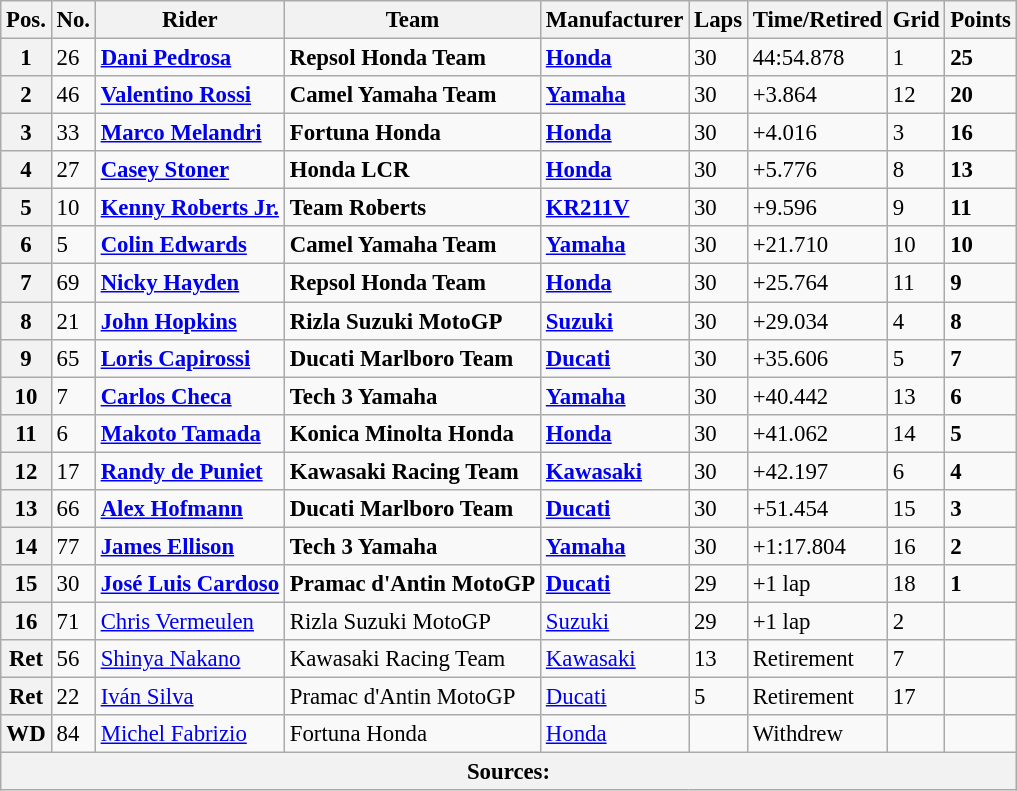<table class="wikitable" style="font-size: 95%;">
<tr>
<th>Pos.</th>
<th>No.</th>
<th>Rider</th>
<th>Team</th>
<th>Manufacturer</th>
<th>Laps</th>
<th>Time/Retired</th>
<th>Grid</th>
<th>Points</th>
</tr>
<tr>
<th>1</th>
<td>26</td>
<td> <strong><a href='#'>Dani Pedrosa</a></strong></td>
<td><strong>Repsol Honda Team</strong></td>
<td><strong><a href='#'>Honda</a></strong></td>
<td>30</td>
<td>44:54.878</td>
<td>1</td>
<td><strong>25</strong></td>
</tr>
<tr>
<th>2</th>
<td>46</td>
<td> <strong><a href='#'>Valentino Rossi</a></strong></td>
<td><strong>Camel Yamaha Team</strong></td>
<td><strong><a href='#'>Yamaha</a></strong></td>
<td>30</td>
<td>+3.864</td>
<td>12</td>
<td><strong>20</strong></td>
</tr>
<tr>
<th>3</th>
<td>33</td>
<td> <strong><a href='#'>Marco Melandri</a></strong></td>
<td><strong>Fortuna Honda</strong></td>
<td><strong><a href='#'>Honda</a></strong></td>
<td>30</td>
<td>+4.016</td>
<td>3</td>
<td><strong>16</strong></td>
</tr>
<tr>
<th>4</th>
<td>27</td>
<td> <strong><a href='#'>Casey Stoner</a></strong></td>
<td><strong>Honda LCR</strong></td>
<td><strong><a href='#'>Honda</a></strong></td>
<td>30</td>
<td>+5.776</td>
<td>8</td>
<td><strong>13</strong></td>
</tr>
<tr>
<th>5</th>
<td>10</td>
<td> <strong><a href='#'>Kenny Roberts Jr.</a></strong></td>
<td><strong>Team Roberts</strong></td>
<td><strong><a href='#'>KR211V</a></strong></td>
<td>30</td>
<td>+9.596</td>
<td>9</td>
<td><strong>11</strong></td>
</tr>
<tr>
<th>6</th>
<td>5</td>
<td> <strong><a href='#'>Colin Edwards</a></strong></td>
<td><strong>Camel Yamaha Team</strong></td>
<td><strong><a href='#'>Yamaha</a></strong></td>
<td>30</td>
<td>+21.710</td>
<td>10</td>
<td><strong>10</strong></td>
</tr>
<tr>
<th>7</th>
<td>69</td>
<td> <strong><a href='#'>Nicky Hayden</a></strong></td>
<td><strong>Repsol Honda Team</strong></td>
<td><strong><a href='#'>Honda</a></strong></td>
<td>30</td>
<td>+25.764</td>
<td>11</td>
<td><strong>9</strong></td>
</tr>
<tr>
<th>8</th>
<td>21</td>
<td> <strong><a href='#'>John Hopkins</a></strong></td>
<td><strong>Rizla Suzuki MotoGP</strong></td>
<td><strong><a href='#'>Suzuki</a></strong></td>
<td>30</td>
<td>+29.034</td>
<td>4</td>
<td><strong>8</strong></td>
</tr>
<tr>
<th>9</th>
<td>65</td>
<td> <strong><a href='#'>Loris Capirossi</a></strong></td>
<td><strong>Ducati Marlboro Team</strong></td>
<td><strong><a href='#'>Ducati</a></strong></td>
<td>30</td>
<td>+35.606</td>
<td>5</td>
<td><strong>7</strong></td>
</tr>
<tr>
<th>10</th>
<td>7</td>
<td> <strong><a href='#'>Carlos Checa</a></strong></td>
<td><strong>Tech 3 Yamaha</strong></td>
<td><strong><a href='#'>Yamaha</a></strong></td>
<td>30</td>
<td>+40.442</td>
<td>13</td>
<td><strong>6</strong></td>
</tr>
<tr>
<th>11</th>
<td>6</td>
<td> <strong><a href='#'>Makoto Tamada</a></strong></td>
<td><strong>Konica Minolta Honda</strong></td>
<td><strong><a href='#'>Honda</a></strong></td>
<td>30</td>
<td>+41.062</td>
<td>14</td>
<td><strong>5</strong></td>
</tr>
<tr>
<th>12</th>
<td>17</td>
<td> <strong><a href='#'>Randy de Puniet</a></strong></td>
<td><strong>Kawasaki Racing Team</strong></td>
<td><strong><a href='#'>Kawasaki</a></strong></td>
<td>30</td>
<td>+42.197</td>
<td>6</td>
<td><strong>4</strong></td>
</tr>
<tr>
<th>13</th>
<td>66</td>
<td> <strong><a href='#'>Alex Hofmann</a></strong></td>
<td><strong>Ducati Marlboro Team</strong></td>
<td><strong><a href='#'>Ducati</a></strong></td>
<td>30</td>
<td>+51.454</td>
<td>15</td>
<td><strong>3</strong></td>
</tr>
<tr>
<th>14</th>
<td>77</td>
<td> <strong><a href='#'>James Ellison</a></strong></td>
<td><strong>Tech 3 Yamaha</strong></td>
<td><strong><a href='#'>Yamaha</a></strong></td>
<td>30</td>
<td>+1:17.804</td>
<td>16</td>
<td><strong>2</strong></td>
</tr>
<tr>
<th>15</th>
<td>30</td>
<td> <strong><a href='#'>José Luis Cardoso</a></strong></td>
<td><strong>Pramac d'Antin MotoGP</strong></td>
<td><strong><a href='#'>Ducati</a></strong></td>
<td>29</td>
<td>+1 lap</td>
<td>18</td>
<td><strong>1</strong></td>
</tr>
<tr>
<th>16</th>
<td>71</td>
<td> <a href='#'>Chris Vermeulen</a></td>
<td>Rizla Suzuki MotoGP</td>
<td><a href='#'>Suzuki</a></td>
<td>29</td>
<td>+1 lap</td>
<td>2</td>
<td></td>
</tr>
<tr>
<th>Ret</th>
<td>56</td>
<td> <a href='#'>Shinya Nakano</a></td>
<td>Kawasaki Racing Team</td>
<td><a href='#'>Kawasaki</a></td>
<td>13</td>
<td>Retirement</td>
<td>7</td>
<td></td>
</tr>
<tr>
<th>Ret</th>
<td>22</td>
<td> <a href='#'>Iván Silva</a></td>
<td>Pramac d'Antin MotoGP</td>
<td><a href='#'>Ducati</a></td>
<td>5</td>
<td>Retirement</td>
<td>17</td>
<td></td>
</tr>
<tr>
<th>WD</th>
<td>84</td>
<td> <a href='#'>Michel Fabrizio</a></td>
<td>Fortuna Honda</td>
<td><a href='#'>Honda</a></td>
<td></td>
<td>Withdrew</td>
<td></td>
<td></td>
</tr>
<tr>
<th colspan=9>Sources:</th>
</tr>
</table>
